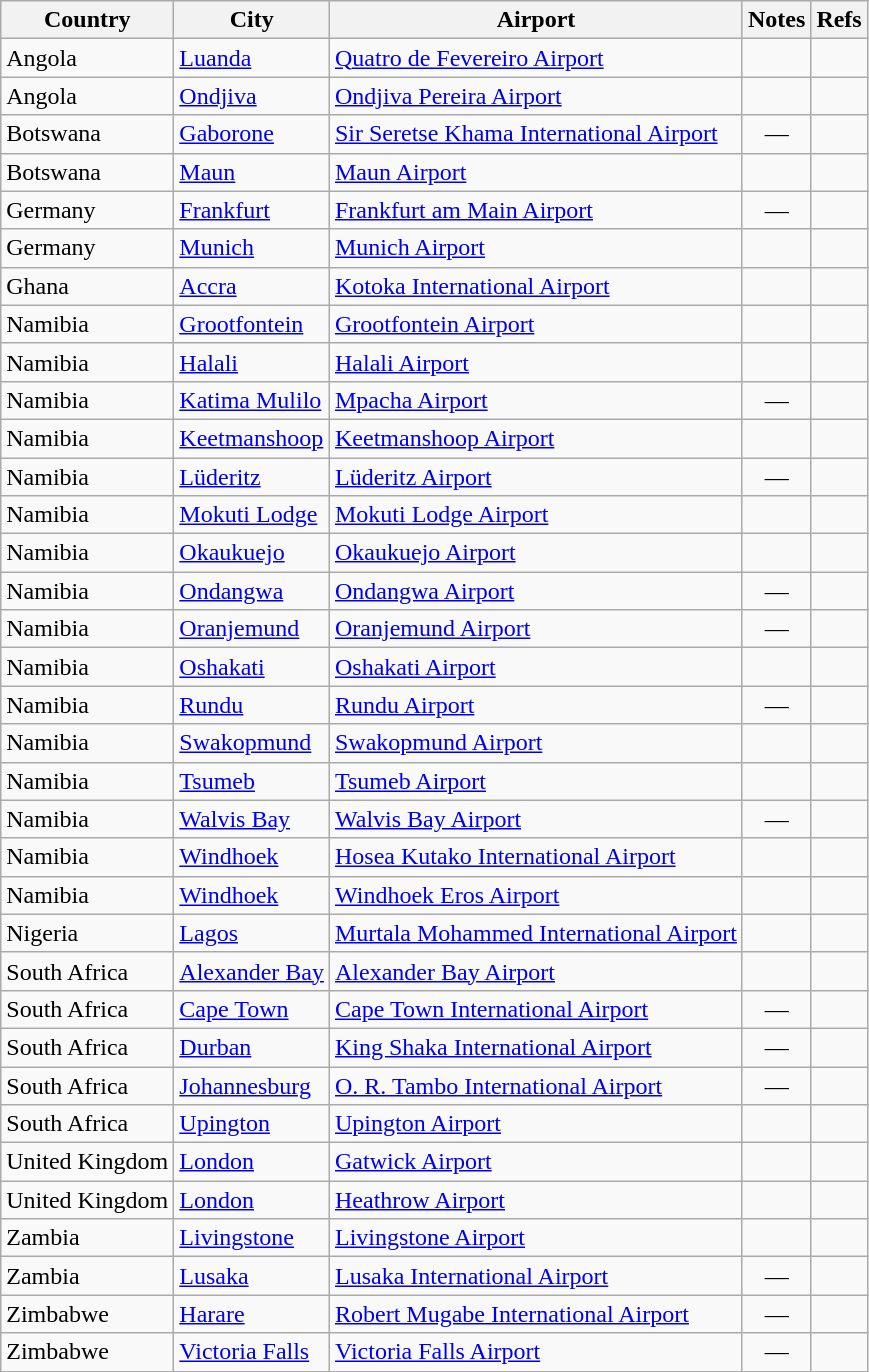<table class="wikitable sortable">
<tr>
<th>Country</th>
<th>City</th>
<th>Airport</th>
<th>Notes</th>
<th class="unsortable">Refs</th>
</tr>
<tr>
<td>Angola</td>
<td><a href='#'>Luanda</a></td>
<td><a href='#'>Quatro de Fevereiro Airport</a></td>
<td></td>
<td align=center></td>
</tr>
<tr>
<td>Angola</td>
<td><a href='#'>Ondjiva</a></td>
<td><a href='#'>Ondjiva Pereira Airport</a></td>
<td></td>
<td align=center></td>
</tr>
<tr>
<td>Botswana</td>
<td><a href='#'>Gaborone</a></td>
<td><a href='#'>Sir Seretse Khama International Airport</a></td>
<td align=center>—</td>
<td align=center></td>
</tr>
<tr>
<td>Botswana</td>
<td><a href='#'>Maun</a></td>
<td><a href='#'>Maun Airport</a></td>
<td></td>
<td align=center></td>
</tr>
<tr>
<td>Germany</td>
<td><a href='#'>Frankfurt</a></td>
<td><a href='#'>Frankfurt am Main Airport</a></td>
<td align=center>—</td>
<td align=center></td>
</tr>
<tr>
<td>Germany</td>
<td><a href='#'>Munich</a></td>
<td><a href='#'>Munich Airport</a></td>
<td></td>
<td align=center></td>
</tr>
<tr>
<td>Ghana</td>
<td><a href='#'>Accra</a></td>
<td><a href='#'>Kotoka International Airport</a></td>
<td></td>
<td align=center></td>
</tr>
<tr>
<td>Namibia</td>
<td><a href='#'>Grootfontein</a></td>
<td><a href='#'>Grootfontein Airport</a></td>
<td></td>
<td align=center></td>
</tr>
<tr>
<td>Namibia</td>
<td><a href='#'>Halali</a></td>
<td><a href='#'>Halali Airport</a></td>
<td></td>
<td align=center></td>
</tr>
<tr>
<td>Namibia</td>
<td><a href='#'>Katima Mulilo</a></td>
<td><a href='#'>Mpacha Airport</a></td>
<td align=center>—</td>
<td align=center></td>
</tr>
<tr>
<td>Namibia</td>
<td><a href='#'>Keetmanshoop</a></td>
<td><a href='#'>Keetmanshoop Airport</a></td>
<td></td>
<td align=center></td>
</tr>
<tr>
<td>Namibia</td>
<td><a href='#'>Lüderitz</a></td>
<td><a href='#'>Lüderitz Airport</a></td>
<td align=center>—</td>
<td align=center></td>
</tr>
<tr>
<td>Namibia</td>
<td><a href='#'>Mokuti Lodge</a></td>
<td><a href='#'>Mokuti Lodge Airport</a></td>
<td></td>
<td align=center></td>
</tr>
<tr>
<td>Namibia</td>
<td><a href='#'>Okaukuejo</a></td>
<td><a href='#'>Okaukuejo Airport</a></td>
<td></td>
<td align=center></td>
</tr>
<tr>
<td>Namibia</td>
<td><a href='#'>Ondangwa</a></td>
<td><a href='#'>Ondangwa Airport</a></td>
<td align=center>—</td>
<td align=center></td>
</tr>
<tr>
<td>Namibia</td>
<td><a href='#'>Oranjemund</a></td>
<td><a href='#'>Oranjemund Airport</a></td>
<td align=center>—</td>
<td align=center></td>
</tr>
<tr>
<td>Namibia</td>
<td><a href='#'>Oshakati</a></td>
<td><a href='#'>Oshakati Airport</a></td>
<td></td>
<td align=center></td>
</tr>
<tr>
<td>Namibia</td>
<td><a href='#'>Rundu</a></td>
<td><a href='#'>Rundu Airport</a></td>
<td align=center>—</td>
<td align=center></td>
</tr>
<tr>
<td>Namibia</td>
<td><a href='#'>Swakopmund</a></td>
<td><a href='#'>Swakopmund Airport</a></td>
<td></td>
<td align=center></td>
</tr>
<tr>
<td>Namibia</td>
<td><a href='#'>Tsumeb</a></td>
<td><a href='#'>Tsumeb Airport</a></td>
<td></td>
<td align=center></td>
</tr>
<tr>
<td>Namibia</td>
<td><a href='#'>Walvis Bay</a></td>
<td><a href='#'>Walvis Bay Airport</a></td>
<td align=center>—</td>
<td align=center></td>
</tr>
<tr>
<td>Namibia</td>
<td><a href='#'>Windhoek</a></td>
<td><a href='#'>Hosea Kutako International Airport</a></td>
<td></td>
<td align=center></td>
</tr>
<tr>
<td>Namibia</td>
<td><a href='#'>Windhoek</a></td>
<td><a href='#'>Windhoek Eros Airport</a></td>
<td></td>
<td align=center></td>
</tr>
<tr>
<td>Nigeria</td>
<td><a href='#'>Lagos</a></td>
<td><a href='#'>Murtala Mohammed International Airport</a></td>
<td></td>
<td align=center></td>
</tr>
<tr>
<td>South Africa</td>
<td><a href='#'>Alexander Bay</a></td>
<td><a href='#'>Alexander Bay Airport</a></td>
<td></td>
<td align=center></td>
</tr>
<tr>
<td>South Africa</td>
<td><a href='#'>Cape Town</a></td>
<td><a href='#'>Cape Town International Airport</a></td>
<td align=center>—</td>
<td align=center></td>
</tr>
<tr>
<td>South Africa</td>
<td><a href='#'>Durban</a></td>
<td><a href='#'>King Shaka International Airport</a></td>
<td align=center>—</td>
<td align=center></td>
</tr>
<tr>
<td>South Africa</td>
<td><a href='#'>Johannesburg</a></td>
<td><a href='#'>O. R. Tambo International Airport</a></td>
<td align=center>—</td>
<td align=center></td>
</tr>
<tr>
<td>South Africa</td>
<td><a href='#'>Upington</a></td>
<td><a href='#'>Upington Airport</a></td>
<td></td>
<td align=center></td>
</tr>
<tr>
<td>United Kingdom</td>
<td><a href='#'>London</a></td>
<td><a href='#'>Gatwick Airport</a></td>
<td></td>
<td align=center></td>
</tr>
<tr>
<td>United Kingdom</td>
<td><a href='#'>London</a></td>
<td><a href='#'>Heathrow Airport</a></td>
<td></td>
<td align=center></td>
</tr>
<tr>
<td>Zambia</td>
<td><a href='#'>Livingstone</a></td>
<td><a href='#'>Livingstone Airport</a></td>
<td></td>
<td align=center></td>
</tr>
<tr>
<td>Zambia</td>
<td><a href='#'>Lusaka</a></td>
<td><a href='#'>Lusaka International Airport</a></td>
<td align=center>—</td>
<td align=center></td>
</tr>
<tr>
<td>Zimbabwe</td>
<td><a href='#'>Harare</a></td>
<td><a href='#'>Robert Mugabe International Airport</a></td>
<td align=center>—</td>
<td align=center></td>
</tr>
<tr>
<td>Zimbabwe</td>
<td><a href='#'>Victoria Falls</a></td>
<td><a href='#'>Victoria Falls Airport</a></td>
<td align=center>—</td>
<td align=center></td>
</tr>
</table>
